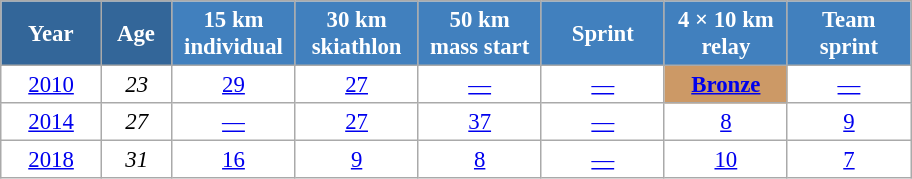<table class="wikitable" style="font-size:95%; text-align:center; border:grey solid 1px; border-collapse:collapse; background:#ffffff;">
<tr>
<th style="background-color:#369; color:white; width:60px;"> Year </th>
<th style="background-color:#369; color:white; width:40px;"> Age </th>
<th style="background-color:#4180be; color:white; width:75px;"> 15 km <br> individual </th>
<th style="background-color:#4180be; color:white; width:75px;"> 30 km <br> skiathlon </th>
<th style="background-color:#4180be; color:white; width:75px;"> 50 km <br> mass start </th>
<th style="background-color:#4180be; color:white; width:75px;"> Sprint </th>
<th style="background-color:#4180be; color:white; width:75px;"> 4 × 10 km <br> relay </th>
<th style="background-color:#4180be; color:white; width:75px;"> Team <br> sprint </th>
</tr>
<tr>
<td><a href='#'>2010</a></td>
<td><em>23</em></td>
<td><a href='#'>29</a></td>
<td><a href='#'>27</a></td>
<td><a href='#'>—</a></td>
<td><a href='#'>—</a></td>
<td style="background:#c96;"><a href='#'><strong>Bronze</strong></a></td>
<td><a href='#'>—</a></td>
</tr>
<tr>
<td><a href='#'>2014</a></td>
<td><em>27</em></td>
<td><a href='#'>—</a></td>
<td><a href='#'>27</a></td>
<td><a href='#'>37</a></td>
<td><a href='#'>—</a></td>
<td><a href='#'>8</a></td>
<td><a href='#'>9</a></td>
</tr>
<tr>
<td><a href='#'>2018</a></td>
<td><em>31</em></td>
<td><a href='#'>16</a></td>
<td><a href='#'>9</a></td>
<td><a href='#'>8</a></td>
<td><a href='#'>—</a></td>
<td><a href='#'>10</a></td>
<td><a href='#'>7</a></td>
</tr>
</table>
